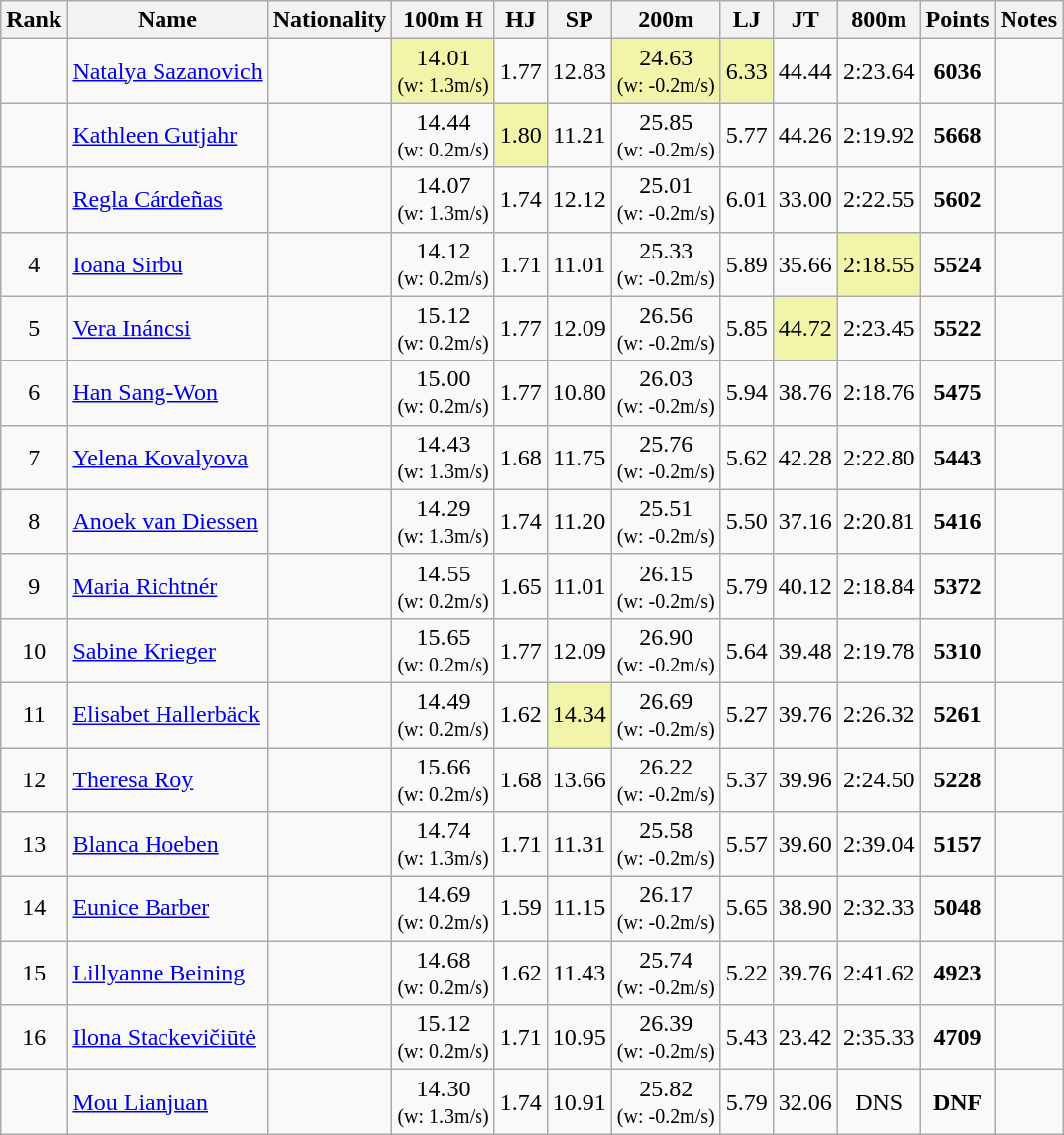<table class="wikitable sortable" style="text-align:center">
<tr>
<th>Rank</th>
<th>Name</th>
<th>Nationality</th>
<th>100m H</th>
<th>HJ</th>
<th>SP</th>
<th>200m</th>
<th>LJ</th>
<th>JT</th>
<th>800m</th>
<th>Points</th>
<th>Notes</th>
</tr>
<tr>
<td></td>
<td align=left><a href='#'>Natalya Sazanovich</a></td>
<td align=left></td>
<td bgcolor=#F2F5A9>14.01<br><small>(w: 1.3m/s)</small></td>
<td>1.77</td>
<td>12.83</td>
<td bgcolor=#F2F5A9>24.63<br><small>(w: -0.2m/s)</small></td>
<td bgcolor=#F2F5A9>6.33</td>
<td>44.44</td>
<td>2:23.64</td>
<td><strong>6036</strong></td>
<td></td>
</tr>
<tr>
<td></td>
<td align=left><a href='#'>Kathleen Gutjahr</a></td>
<td align=left></td>
<td>14.44<br><small>(w: 0.2m/s)</small></td>
<td bgcolor=#F2F5A9>1.80</td>
<td>11.21</td>
<td>25.85<br><small>(w: -0.2m/s)</small></td>
<td>5.77</td>
<td>44.26</td>
<td>2:19.92</td>
<td><strong>5668</strong></td>
<td></td>
</tr>
<tr>
<td></td>
<td align=left><a href='#'>Regla Cárdeñas</a></td>
<td align=left></td>
<td>14.07<br><small>(w: 1.3m/s)</small></td>
<td>1.74</td>
<td>12.12</td>
<td>25.01<br><small>(w: -0.2m/s)</small></td>
<td>6.01</td>
<td>33.00</td>
<td>2:22.55</td>
<td><strong>5602</strong></td>
<td></td>
</tr>
<tr>
<td>4</td>
<td align=left><a href='#'>Ioana Sirbu</a></td>
<td align=left></td>
<td>14.12<br><small>(w: 0.2m/s)</small></td>
<td>1.71</td>
<td>11.01</td>
<td>25.33<br><small>(w: -0.2m/s)</small></td>
<td>5.89</td>
<td>35.66</td>
<td bgcolor=#F2F5A9>2:18.55</td>
<td><strong>5524</strong></td>
<td></td>
</tr>
<tr>
<td>5</td>
<td align=left><a href='#'>Vera Ináncsi</a></td>
<td align=left></td>
<td>15.12<br><small>(w: 0.2m/s)</small></td>
<td>1.77</td>
<td>12.09</td>
<td>26.56<br><small>(w: -0.2m/s)</small></td>
<td>5.85</td>
<td bgcolor=#F2F5A9>44.72</td>
<td>2:23.45</td>
<td><strong>5522</strong></td>
<td></td>
</tr>
<tr>
<td>6</td>
<td align=left><a href='#'>Han Sang-Won</a></td>
<td align=left></td>
<td>15.00<br><small>(w: 0.2m/s)</small></td>
<td>1.77</td>
<td>10.80</td>
<td>26.03<br><small>(w: -0.2m/s)</small></td>
<td>5.94</td>
<td>38.76</td>
<td>2:18.76</td>
<td><strong>5475</strong></td>
<td></td>
</tr>
<tr>
<td>7</td>
<td align=left><a href='#'>Yelena Kovalyova</a></td>
<td align=left></td>
<td>14.43<br><small>(w: 1.3m/s)</small></td>
<td>1.68</td>
<td>11.75</td>
<td>25.76<br><small>(w: -0.2m/s)</small></td>
<td>5.62</td>
<td>42.28</td>
<td>2:22.80</td>
<td><strong>5443</strong></td>
<td></td>
</tr>
<tr>
<td>8</td>
<td align=left><a href='#'>Anoek van Diessen</a></td>
<td align=left></td>
<td>14.29<br><small>(w: 1.3m/s)</small></td>
<td>1.74</td>
<td>11.20</td>
<td>25.51<br><small>(w: -0.2m/s)</small></td>
<td>5.50</td>
<td>37.16</td>
<td>2:20.81</td>
<td><strong>5416</strong></td>
<td></td>
</tr>
<tr>
<td>9</td>
<td align=left><a href='#'>Maria Richtnér</a></td>
<td align=left></td>
<td>14.55<br><small>(w: 0.2m/s)</small></td>
<td>1.65</td>
<td>11.01</td>
<td>26.15<br><small>(w: -0.2m/s)</small></td>
<td>5.79</td>
<td>40.12</td>
<td>2:18.84</td>
<td><strong>5372</strong></td>
<td></td>
</tr>
<tr>
<td>10</td>
<td align=left><a href='#'>Sabine Krieger</a></td>
<td align=left></td>
<td>15.65<br><small>(w: 0.2m/s)</small></td>
<td>1.77</td>
<td>12.09</td>
<td>26.90<br><small>(w: -0.2m/s)</small></td>
<td>5.64</td>
<td>39.48</td>
<td>2:19.78</td>
<td><strong>5310</strong></td>
<td></td>
</tr>
<tr>
<td>11</td>
<td align=left><a href='#'>Elisabet Hallerbäck</a></td>
<td align=left></td>
<td>14.49<br><small>(w: 0.2m/s)</small></td>
<td>1.62</td>
<td bgcolor=#F2F5A9>14.34</td>
<td>26.69<br><small>(w: -0.2m/s)</small></td>
<td>5.27</td>
<td>39.76</td>
<td>2:26.32</td>
<td><strong>5261</strong></td>
<td></td>
</tr>
<tr>
<td>12</td>
<td align=left><a href='#'>Theresa Roy</a></td>
<td align=left></td>
<td>15.66<br><small>(w: 0.2m/s)</small></td>
<td>1.68</td>
<td>13.66</td>
<td>26.22<br><small>(w: -0.2m/s)</small></td>
<td>5.37</td>
<td>39.96</td>
<td>2:24.50</td>
<td><strong>5228</strong></td>
<td></td>
</tr>
<tr>
<td>13</td>
<td align=left><a href='#'>Blanca Hoeben</a></td>
<td align=left></td>
<td>14.74<br><small>(w: 1.3m/s)</small></td>
<td>1.71</td>
<td>11.31</td>
<td>25.58<br><small>(w: -0.2m/s)</small></td>
<td>5.57</td>
<td>39.60</td>
<td>2:39.04</td>
<td><strong>5157</strong></td>
<td></td>
</tr>
<tr>
<td>14</td>
<td align=left><a href='#'>Eunice Barber</a></td>
<td align=left></td>
<td>14.69<br><small>(w: 0.2m/s)</small></td>
<td>1.59</td>
<td>11.15</td>
<td>26.17<br><small>(w: -0.2m/s)</small></td>
<td>5.65</td>
<td>38.90</td>
<td>2:32.33</td>
<td><strong>5048</strong></td>
<td></td>
</tr>
<tr>
<td>15</td>
<td align=left><a href='#'>Lillyanne Beining</a></td>
<td align=left></td>
<td>14.68<br><small>(w: 0.2m/s)</small></td>
<td>1.62</td>
<td>11.43</td>
<td>25.74<br><small>(w: -0.2m/s)</small></td>
<td>5.22</td>
<td>39.76</td>
<td>2:41.62</td>
<td><strong>4923</strong></td>
<td></td>
</tr>
<tr>
<td>16</td>
<td align=left><a href='#'>Ilona Stackevičiūtė</a></td>
<td align=left></td>
<td>15.12<br><small>(w: 0.2m/s)</small></td>
<td>1.71</td>
<td>10.95</td>
<td>26.39<br><small>(w: -0.2m/s)</small></td>
<td>5.43</td>
<td>23.42</td>
<td>2:35.33</td>
<td><strong>4709</strong></td>
<td></td>
</tr>
<tr>
<td></td>
<td align=left><a href='#'>Mou Lianjuan</a></td>
<td align=left></td>
<td>14.30<br><small>(w: 1.3m/s)</small></td>
<td>1.74</td>
<td>10.91</td>
<td>25.82<br><small>(w: -0.2m/s)</small></td>
<td>5.79</td>
<td>32.06</td>
<td>DNS</td>
<td><strong>DNF</strong></td>
<td></td>
</tr>
</table>
